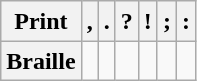<table class="wikitable" style="line-height: 1.2">
<tr align=center>
<th>Print</th>
<th>,</th>
<th>.</th>
<th>?</th>
<th>!</th>
<th>;</th>
<th>:</th>
</tr>
<tr align=center>
<th>Braille</th>
<td></td>
<td></td>
<td></td>
<td></td>
<td></td>
<td></td>
</tr>
</table>
